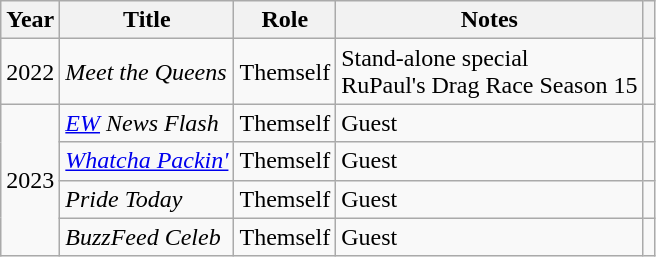<table class="wikitable">
<tr>
<th>Year</th>
<th>Title</th>
<th>Role</th>
<th>Notes</th>
<th style="text-align: center;" class="unsortable"></th>
</tr>
<tr>
<td>2022</td>
<td><em>Meet the Queens</em></td>
<td>Themself</td>
<td>Stand-alone special<br>RuPaul's Drag Race Season 15</td>
<td style="text-align: center;"></td>
</tr>
<tr>
<td rowspan=4>2023</td>
<td><em><a href='#'>EW</a> News Flash</em></td>
<td>Themself</td>
<td>Guest</td>
<td style="text-align: center;"></td>
</tr>
<tr>
<td><em><a href='#'>Whatcha Packin'</a></em></td>
<td>Themself</td>
<td>Guest</td>
<td style="text-align: center;"></td>
</tr>
<tr>
<td><em>Pride Today</em></td>
<td>Themself</td>
<td>Guest</td>
<td style="text-align: center;"></td>
</tr>
<tr>
<td><em>BuzzFeed Celeb</em></td>
<td>Themself</td>
<td>Guest</td>
<td style="text-align: center;"></td>
</tr>
</table>
